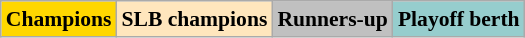<table class="wikitable" style="font-size:90%;text-align:center;">
<tr>
<td style="background-color:gold;"><strong>Champions</strong></td>
<td style="background-color:#FFE6BD;"><strong>SLB champions</strong></td>
<td style="background-color:silver;"><strong>Runners-up</strong></td>
<td style="background-color:#96CDCD;"><strong>Playoff berth</strong></td>
</tr>
</table>
